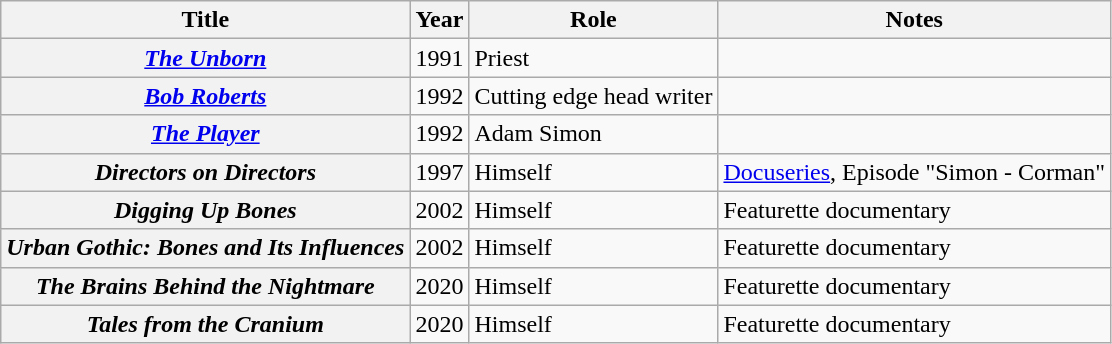<table class="wikitable plainrowheaders sortable">
<tr>
<th scope="col">Title</th>
<th scope="col">Year</th>
<th scope="col">Role</th>
<th scope="col" class="unsortable">Notes</th>
</tr>
<tr>
<th scope=row><em><a href='#'>The Unborn</a></em></th>
<td>1991</td>
<td>Priest</td>
<td></td>
</tr>
<tr>
<th scope=row><em><a href='#'>Bob Roberts</a></em></th>
<td>1992</td>
<td>Cutting edge head writer</td>
<td></td>
</tr>
<tr>
<th scope=row><em><a href='#'>The Player</a></em></th>
<td>1992</td>
<td>Adam Simon</td>
<td></td>
</tr>
<tr>
<th scope=row><em>Directors on Directors</em></th>
<td>1997</td>
<td>Himself</td>
<td><a href='#'>Docuseries</a>, Episode "Simon - Corman"</td>
</tr>
<tr>
<th scope=row><em>Digging Up Bones</em></th>
<td>2002</td>
<td>Himself</td>
<td>Featurette documentary</td>
</tr>
<tr>
<th scope=row><em>Urban Gothic: Bones and Its Influences</em></th>
<td>2002</td>
<td>Himself</td>
<td>Featurette documentary</td>
</tr>
<tr>
<th scope=row><em>The Brains Behind the Nightmare</em></th>
<td>2020</td>
<td>Himself</td>
<td>Featurette documentary</td>
</tr>
<tr>
<th scope=row><em>Tales from the Cranium</em></th>
<td>2020</td>
<td>Himself</td>
<td>Featurette documentary</td>
</tr>
</table>
